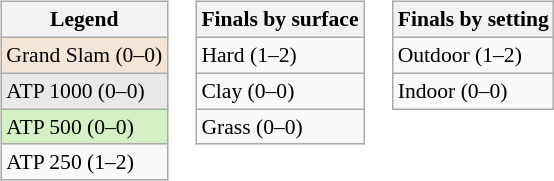<table>
<tr valign="top">
<td><br><table class=wikitable style="font-size:90%">
<tr>
<th>Legend</th>
</tr>
<tr style="background:#f3e6d7;">
<td>Grand Slam (0–0)</td>
</tr>
<tr style="background:#e9e9e9;">
<td>ATP 1000 (0–0)</td>
</tr>
<tr style="background:#d4f1c5;">
<td>ATP 500 (0–0)</td>
</tr>
<tr>
<td>ATP 250 (1–2)</td>
</tr>
</table>
</td>
<td><br><table class=wikitable style="font-size:90%">
<tr>
<th>Finals by surface</th>
</tr>
<tr>
<td>Hard (1–2)</td>
</tr>
<tr>
<td>Clay (0–0)</td>
</tr>
<tr>
<td>Grass (0–0)</td>
</tr>
</table>
</td>
<td><br><table class=wikitable style="font-size:90%">
<tr>
<th>Finals by setting</th>
</tr>
<tr>
<td>Outdoor (1–2)</td>
</tr>
<tr>
<td>Indoor (0–0)</td>
</tr>
</table>
</td>
</tr>
</table>
